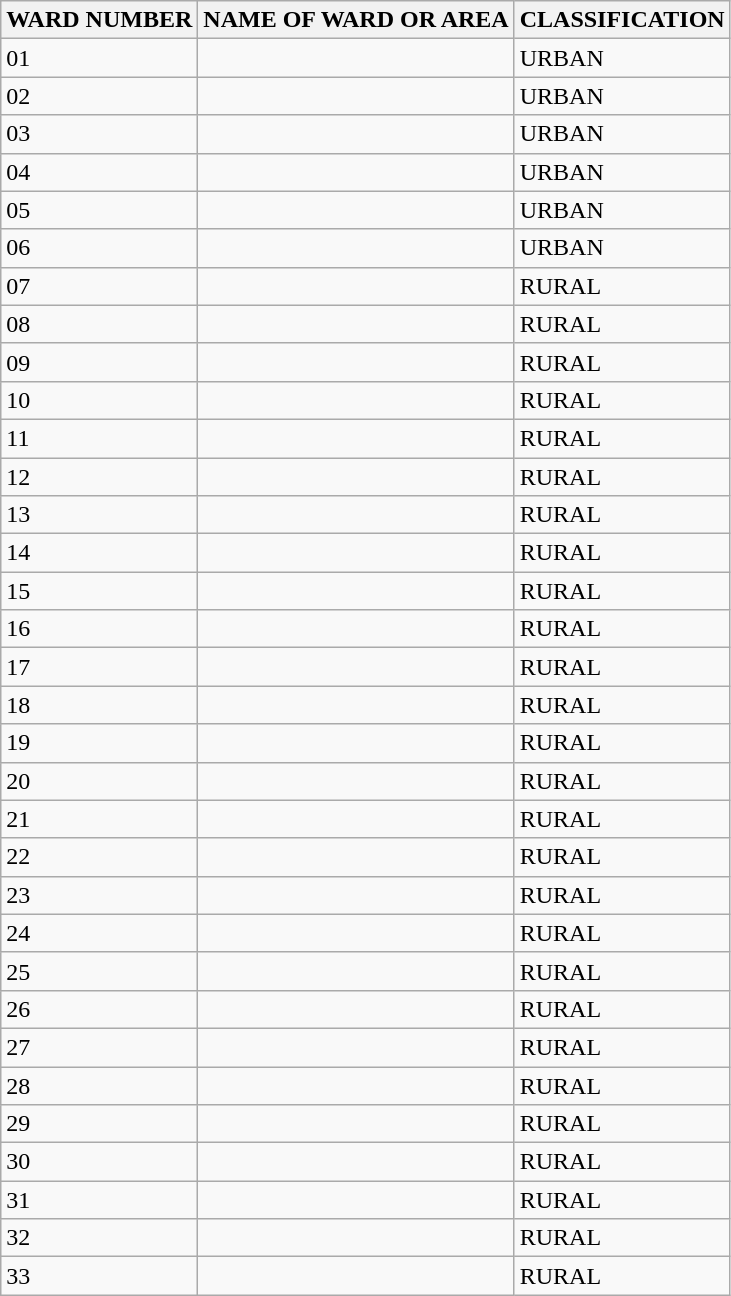<table class="wikitable">
<tr>
<th>WARD NUMBER</th>
<th>NAME OF WARD OR AREA</th>
<th>CLASSIFICATION</th>
</tr>
<tr>
<td>01</td>
<td></td>
<td>URBAN</td>
</tr>
<tr>
<td>02</td>
<td></td>
<td>URBAN</td>
</tr>
<tr>
<td>03</td>
<td></td>
<td>URBAN</td>
</tr>
<tr>
<td>04</td>
<td></td>
<td>URBAN</td>
</tr>
<tr>
<td>05</td>
<td></td>
<td>URBAN</td>
</tr>
<tr>
<td>06</td>
<td></td>
<td>URBAN</td>
</tr>
<tr>
<td>07</td>
<td></td>
<td>RURAL</td>
</tr>
<tr>
<td>08</td>
<td></td>
<td>RURAL</td>
</tr>
<tr>
<td>09</td>
<td></td>
<td>RURAL</td>
</tr>
<tr>
<td>10</td>
<td></td>
<td>RURAL</td>
</tr>
<tr>
<td>11</td>
<td></td>
<td>RURAL</td>
</tr>
<tr>
<td>12</td>
<td></td>
<td>RURAL</td>
</tr>
<tr>
<td>13</td>
<td></td>
<td>RURAL</td>
</tr>
<tr>
<td>14</td>
<td></td>
<td>RURAL</td>
</tr>
<tr>
<td>15</td>
<td></td>
<td>RURAL</td>
</tr>
<tr>
<td>16</td>
<td></td>
<td>RURAL</td>
</tr>
<tr>
<td>17</td>
<td></td>
<td>RURAL</td>
</tr>
<tr>
<td>18</td>
<td></td>
<td>RURAL</td>
</tr>
<tr>
<td>19</td>
<td></td>
<td>RURAL</td>
</tr>
<tr>
<td>20</td>
<td></td>
<td>RURAL</td>
</tr>
<tr>
<td>21</td>
<td></td>
<td>RURAL</td>
</tr>
<tr>
<td>22</td>
<td></td>
<td>RURAL</td>
</tr>
<tr>
<td>23</td>
<td></td>
<td>RURAL</td>
</tr>
<tr>
<td>24</td>
<td></td>
<td>RURAL</td>
</tr>
<tr>
<td>25</td>
<td></td>
<td>RURAL</td>
</tr>
<tr>
<td>26</td>
<td></td>
<td>RURAL</td>
</tr>
<tr>
<td>27</td>
<td></td>
<td>RURAL</td>
</tr>
<tr>
<td>28</td>
<td></td>
<td>RURAL</td>
</tr>
<tr>
<td>29</td>
<td></td>
<td>RURAL</td>
</tr>
<tr>
<td>30</td>
<td></td>
<td>RURAL</td>
</tr>
<tr>
<td>31</td>
<td></td>
<td>RURAL</td>
</tr>
<tr>
<td>32</td>
<td></td>
<td>RURAL</td>
</tr>
<tr>
<td>33</td>
<td></td>
<td>RURAL</td>
</tr>
</table>
